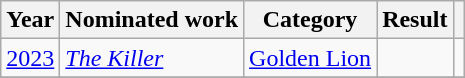<table class="wikitable plainrowheaders">
<tr>
<th>Year</th>
<th>Nominated work</th>
<th>Category</th>
<th>Result</th>
<th></th>
</tr>
<tr>
<td><a href='#'>2023</a></td>
<td><em><a href='#'>The Killer</a></em></td>
<td><a href='#'>Golden Lion</a></td>
<td></td>
<td></td>
</tr>
<tr>
</tr>
</table>
